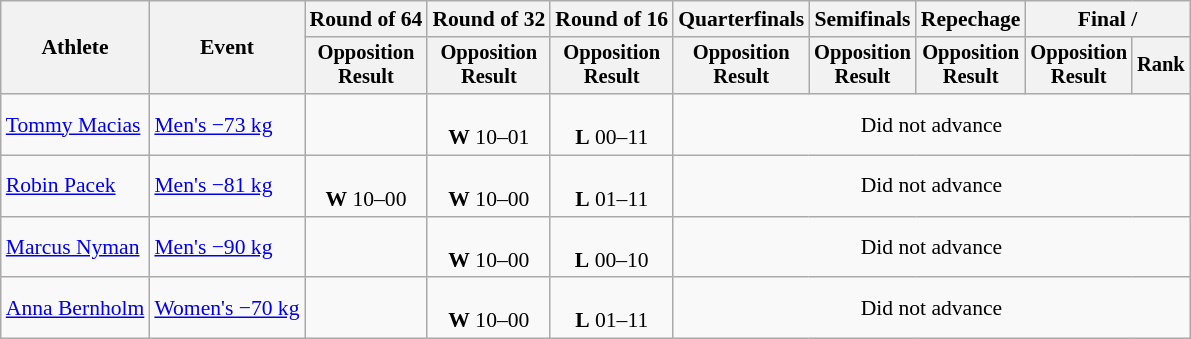<table class="wikitable" style="font-size:90%">
<tr>
<th rowspan="2">Athlete</th>
<th rowspan="2">Event</th>
<th>Round of 64</th>
<th>Round of 32</th>
<th>Round of 16</th>
<th>Quarterfinals</th>
<th>Semifinals</th>
<th>Repechage</th>
<th colspan=2>Final / </th>
</tr>
<tr style="font-size:95%">
<th>Opposition<br>Result</th>
<th>Opposition<br>Result</th>
<th>Opposition<br>Result</th>
<th>Opposition<br>Result</th>
<th>Opposition<br>Result</th>
<th>Opposition<br>Result</th>
<th>Opposition<br>Result</th>
<th>Rank</th>
</tr>
<tr align=center>
<td align=left><a href='#'>Tommy Macias</a></td>
<td align=left><a href='#'>Men's −73 kg</a></td>
<td></td>
<td><br><strong>W</strong> 10–01</td>
<td><br><strong>L</strong> 00–11</td>
<td colspan=5>Did not advance</td>
</tr>
<tr align=center>
<td align=left><a href='#'>Robin Pacek</a></td>
<td align=left><a href='#'>Men's −81 kg</a></td>
<td><br><strong>W</strong> 10–00</td>
<td><br><strong>W</strong> 10–00</td>
<td><br><strong>L</strong> 01–11</td>
<td colspan=5>Did not advance</td>
</tr>
<tr align=center>
<td align=left><a href='#'>Marcus Nyman</a></td>
<td align=left><a href='#'>Men's −90 kg</a></td>
<td></td>
<td><br><strong>W</strong> 10–00</td>
<td><br><strong>L</strong> 00–10</td>
<td colspan=5>Did not advance</td>
</tr>
<tr align=center>
<td align=left><a href='#'>Anna Bernholm</a></td>
<td align=left><a href='#'>Women's −70 kg</a></td>
<td></td>
<td><br><strong>W</strong> 10–00</td>
<td><br><strong>L</strong> 01–11</td>
<td colspan=5>Did not advance</td>
</tr>
</table>
